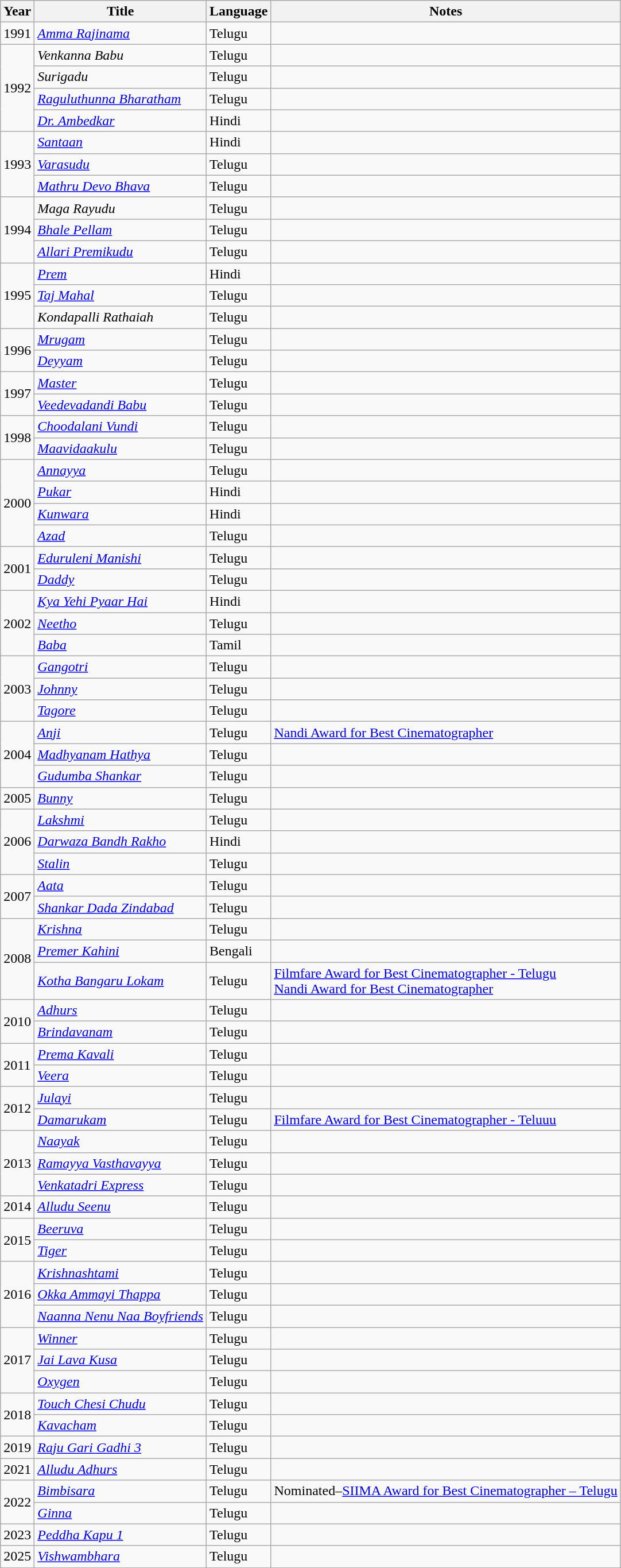<table class="wikitable sortable">
<tr>
<th>Year</th>
<th>Title</th>
<th>Language</th>
<th class="unsortable">Notes</th>
</tr>
<tr>
<td>1991</td>
<td><em><a href='#'>Amma Rajinama</a></em></td>
<td>Telugu</td>
<td></td>
</tr>
<tr>
<td rowspan="4">1992</td>
<td><em>Venkanna Babu</em></td>
<td>Telugu</td>
<td></td>
</tr>
<tr>
<td><em>Surigadu</em></td>
<td>Telugu</td>
<td></td>
</tr>
<tr>
<td><em><a href='#'>Raguluthunna Bharatham</a></em></td>
<td>Telugu</td>
<td></td>
</tr>
<tr>
<td><em><a href='#'>Dr. Ambedkar</a></em></td>
<td>Hindi</td>
<td></td>
</tr>
<tr>
<td rowspan="3">1993</td>
<td><em><a href='#'>Santaan</a></em></td>
<td>Hindi</td>
<td></td>
</tr>
<tr>
<td><em><a href='#'>Varasudu</a></em></td>
<td>Telugu</td>
<td></td>
</tr>
<tr>
<td><em><a href='#'>Mathru Devo Bhava</a></em></td>
<td>Telugu</td>
<td></td>
</tr>
<tr>
<td rowspan="3">1994</td>
<td><em>Maga Rayudu</em></td>
<td>Telugu</td>
<td></td>
</tr>
<tr>
<td><em><a href='#'>Bhale Pellam</a></em></td>
<td>Telugu</td>
<td></td>
</tr>
<tr>
<td><em><a href='#'>Allari Premikudu</a></em></td>
<td>Telugu</td>
<td></td>
</tr>
<tr>
<td rowspan="3">1995</td>
<td><em><a href='#'>Prem</a></em></td>
<td>Hindi</td>
<td></td>
</tr>
<tr>
<td><em><a href='#'>Taj Mahal</a></em></td>
<td>Telugu</td>
<td></td>
</tr>
<tr>
<td><em>Kondapalli Rathaiah</em></td>
<td>Telugu</td>
<td></td>
</tr>
<tr>
<td rowspan="2">1996</td>
<td><em><a href='#'>Mrugam</a></em></td>
<td>Telugu</td>
<td></td>
</tr>
<tr>
<td><em><a href='#'>Deyyam</a></em></td>
<td>Telugu</td>
<td></td>
</tr>
<tr>
<td rowspan="2">1997</td>
<td><em><a href='#'>Master</a></em></td>
<td>Telugu</td>
<td></td>
</tr>
<tr>
<td><em><a href='#'>Veedevadandi Babu</a></em></td>
<td>Telugu</td>
<td></td>
</tr>
<tr>
<td rowspan="2">1998</td>
<td><em><a href='#'>Choodalani Vundi</a></em></td>
<td>Telugu</td>
<td></td>
</tr>
<tr>
<td><em><a href='#'>Maavidaakulu</a></em></td>
<td>Telugu</td>
<td></td>
</tr>
<tr>
<td rowspan="4">2000</td>
<td><em><a href='#'>Annayya</a></em></td>
<td>Telugu</td>
<td></td>
</tr>
<tr>
<td><em><a href='#'>Pukar</a></em></td>
<td>Hindi</td>
<td></td>
</tr>
<tr>
<td><em><a href='#'>Kunwara</a></em></td>
<td>Hindi</td>
<td></td>
</tr>
<tr>
<td><em><a href='#'>Azad</a></em></td>
<td>Telugu</td>
<td></td>
</tr>
<tr>
<td rowspan="2">2001</td>
<td><em><a href='#'>Eduruleni Manishi</a></em></td>
<td>Telugu</td>
<td></td>
</tr>
<tr>
<td><em><a href='#'>Daddy</a></em></td>
<td>Telugu</td>
<td></td>
</tr>
<tr>
<td rowspan="3">2002</td>
<td><em><a href='#'>Kya Yehi Pyaar Hai</a></em></td>
<td>Hindi</td>
<td></td>
</tr>
<tr>
<td><em><a href='#'>Neetho</a></em></td>
<td>Telugu</td>
<td></td>
</tr>
<tr>
<td><em><a href='#'>Baba</a></em></td>
<td>Tamil</td>
<td></td>
</tr>
<tr>
<td rowspan="3">2003</td>
<td><em><a href='#'>Gangotri</a></em></td>
<td>Telugu</td>
<td></td>
</tr>
<tr>
<td><em><a href='#'>Johnny</a></em></td>
<td>Telugu</td>
<td></td>
</tr>
<tr>
<td><em><a href='#'>Tagore</a></em></td>
<td>Telugu</td>
<td></td>
</tr>
<tr>
<td rowspan="3">2004</td>
<td><em><a href='#'>Anji</a></em></td>
<td>Telugu</td>
<td><a href='#'>Nandi Award for Best Cinematographer</a></td>
</tr>
<tr>
<td><em><a href='#'>Madhyanam Hathya</a></em></td>
<td>Telugu</td>
<td></td>
</tr>
<tr>
<td><em><a href='#'>Gudumba Shankar</a></em></td>
<td>Telugu</td>
<td></td>
</tr>
<tr>
<td>2005</td>
<td><em><a href='#'>Bunny</a></em></td>
<td>Telugu</td>
<td></td>
</tr>
<tr>
<td rowspan="3">2006</td>
<td><em><a href='#'>Lakshmi</a></em></td>
<td>Telugu</td>
<td></td>
</tr>
<tr>
<td><em><a href='#'>Darwaza Bandh Rakho</a></em></td>
<td>Hindi</td>
<td></td>
</tr>
<tr>
<td><em><a href='#'>Stalin</a></em></td>
<td>Telugu</td>
<td></td>
</tr>
<tr>
<td rowspan="2">2007</td>
<td><em><a href='#'>Aata</a></em></td>
<td>Telugu</td>
<td></td>
</tr>
<tr>
<td><em><a href='#'>Shankar Dada Zindabad</a></em></td>
<td>Telugu</td>
<td></td>
</tr>
<tr>
<td rowspan="3">2008</td>
<td><em><a href='#'>Krishna</a></em></td>
<td>Telugu</td>
<td></td>
</tr>
<tr>
<td><em><a href='#'>Premer Kahini</a></em></td>
<td>Bengali</td>
<td></td>
</tr>
<tr>
<td><em><a href='#'>Kotha Bangaru Lokam</a></em></td>
<td>Telugu</td>
<td><a href='#'>Filmfare Award for Best Cinematographer - Telugu</a><br><a href='#'>Nandi Award for Best Cinematographer</a></td>
</tr>
<tr>
<td rowspan="2">2010</td>
<td><em><a href='#'>Adhurs</a></em></td>
<td>Telugu</td>
<td></td>
</tr>
<tr>
<td><em><a href='#'>Brindavanam</a></em></td>
<td>Telugu</td>
<td></td>
</tr>
<tr>
<td rowspan="2">2011</td>
<td><em><a href='#'>Prema Kavali</a></em></td>
<td>Telugu</td>
<td></td>
</tr>
<tr>
<td><em><a href='#'>Veera</a></em></td>
<td>Telugu</td>
<td></td>
</tr>
<tr>
<td rowspan="2">2012</td>
<td><em><a href='#'>Julayi</a></em></td>
<td>Telugu</td>
<td></td>
</tr>
<tr>
<td><em><a href='#'>Damarukam</a></em></td>
<td>Telugu</td>
<td><a href='#'>Filmfare Award for Best Cinematographer - Teluuu</a></td>
</tr>
<tr>
<td rowspan="3">2013</td>
<td><em><a href='#'>Naayak</a></em></td>
<td>Telugu</td>
<td></td>
</tr>
<tr>
<td><em><a href='#'>Ramayya Vasthavayya</a></em></td>
<td>Telugu</td>
<td></td>
</tr>
<tr>
<td><em><a href='#'>Venkatadri Express</a></em></td>
<td>Telugu</td>
<td></td>
</tr>
<tr>
<td>2014</td>
<td><em><a href='#'>Alludu Seenu</a></em></td>
<td>Telugu</td>
<td></td>
</tr>
<tr>
<td rowspan="2">2015</td>
<td><em><a href='#'>Beeruva</a></em></td>
<td>Telugu</td>
<td></td>
</tr>
<tr>
<td><em><a href='#'>Tiger</a></em></td>
<td>Telugu</td>
<td></td>
</tr>
<tr>
<td rowspan="3">2016</td>
<td><em><a href='#'>Krishnashtami</a></em></td>
<td>Telugu</td>
<td></td>
</tr>
<tr>
<td><em><a href='#'>Okka Ammayi Thappa</a></em></td>
<td>Telugu</td>
<td></td>
</tr>
<tr>
<td><em><a href='#'>Naanna Nenu Naa Boyfriends</a></em></td>
<td>Telugu</td>
<td></td>
</tr>
<tr>
<td rowspan="3">2017</td>
<td><em><a href='#'>Winner</a></em></td>
<td>Telugu</td>
<td></td>
</tr>
<tr>
<td><em><a href='#'>Jai Lava Kusa</a></em></td>
<td>Telugu</td>
<td></td>
</tr>
<tr>
<td><em><a href='#'>Oxygen</a></em></td>
<td>Telugu</td>
<td></td>
</tr>
<tr>
<td rowspan="2">2018</td>
<td><em><a href='#'>Touch Chesi Chudu</a></em></td>
<td>Telugu</td>
<td></td>
</tr>
<tr>
<td><em><a href='#'>Kavacham</a></em></td>
<td>Telugu</td>
<td></td>
</tr>
<tr>
<td>2019</td>
<td><em><a href='#'>Raju Gari Gadhi 3</a></em></td>
<td>Telugu</td>
<td></td>
</tr>
<tr>
<td>2021</td>
<td><em><a href='#'>Alludu Adhurs</a></em></td>
<td>Telugu</td>
<td></td>
</tr>
<tr>
<td rowspan="2">2022</td>
<td><em><a href='#'>Bimbisara</a></em></td>
<td>Telugu</td>
<td>Nominated–<a href='#'>SIIMA Award for Best Cinematographer – Telugu</a></td>
</tr>
<tr>
<td><em><a href='#'>Ginna</a></em></td>
<td>Telugu</td>
<td></td>
</tr>
<tr>
<td>2023</td>
<td><em><a href='#'>Peddha Kapu 1</a></em></td>
<td>Telugu</td>
<td></td>
</tr>
<tr>
<td>2025</td>
<td><em><a href='#'>Vishwambhara</a></em></td>
<td>Telugu</td>
<td></td>
</tr>
<tr>
</tr>
</table>
